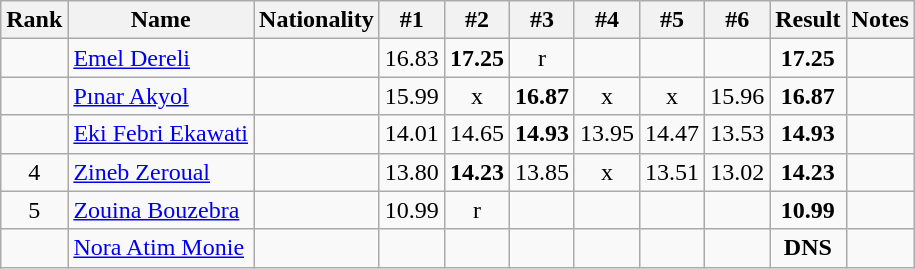<table class="wikitable sortable" style="text-align:center">
<tr>
<th>Rank</th>
<th>Name</th>
<th>Nationality</th>
<th>#1</th>
<th>#2</th>
<th>#3</th>
<th>#4</th>
<th>#5</th>
<th>#6</th>
<th>Result</th>
<th>Notes</th>
</tr>
<tr>
<td></td>
<td align=left><a href='#'>Emel Dereli</a></td>
<td align=left></td>
<td>16.83</td>
<td><strong>17.25</strong></td>
<td>r</td>
<td></td>
<td></td>
<td></td>
<td><strong>17.25</strong></td>
<td></td>
</tr>
<tr>
<td></td>
<td align=left><a href='#'>Pınar Akyol</a></td>
<td align=left></td>
<td>15.99</td>
<td>x</td>
<td><strong>16.87</strong></td>
<td>x</td>
<td>x</td>
<td>15.96</td>
<td><strong>16.87</strong></td>
<td></td>
</tr>
<tr>
<td></td>
<td align=left><a href='#'>Eki Febri Ekawati</a></td>
<td align=left></td>
<td>14.01</td>
<td>14.65</td>
<td><strong>14.93</strong></td>
<td>13.95</td>
<td>14.47</td>
<td>13.53</td>
<td><strong>14.93</strong></td>
<td></td>
</tr>
<tr>
<td>4</td>
<td align=left><a href='#'>Zineb Zeroual</a></td>
<td align=left></td>
<td>13.80</td>
<td><strong>14.23</strong></td>
<td>13.85</td>
<td>x</td>
<td>13.51</td>
<td>13.02</td>
<td><strong>14.23</strong></td>
<td></td>
</tr>
<tr>
<td>5</td>
<td align=left><a href='#'>Zouina Bouzebra</a></td>
<td align=left></td>
<td>10.99</td>
<td>r</td>
<td></td>
<td></td>
<td></td>
<td></td>
<td><strong>10.99</strong></td>
<td></td>
</tr>
<tr>
<td></td>
<td align=left><a href='#'>Nora Atim Monie</a></td>
<td align=left></td>
<td></td>
<td></td>
<td></td>
<td></td>
<td></td>
<td></td>
<td><strong>DNS</strong></td>
<td></td>
</tr>
</table>
